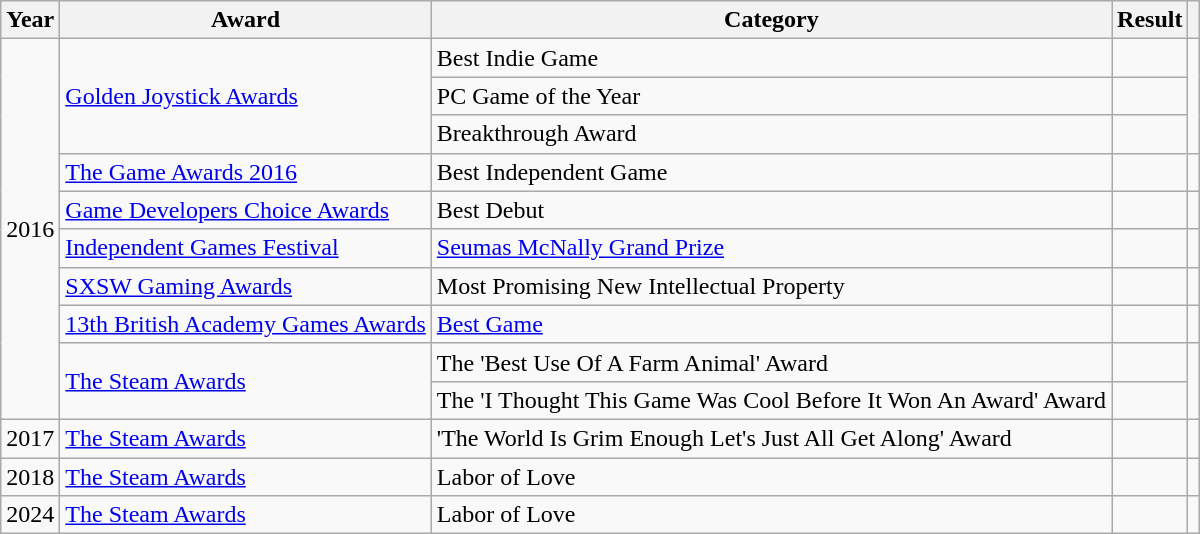<table class="wikitable sortable">
<tr>
<th>Year</th>
<th>Award</th>
<th>Category</th>
<th>Result</th>
<th></th>
</tr>
<tr>
<td rowspan="10" style="text-align:center;">2016</td>
<td rowspan="3"><a href='#'>Golden Joystick Awards</a></td>
<td>Best Indie Game</td>
<td></td>
<td rowspan="3"></td>
</tr>
<tr>
<td>PC Game of the Year</td>
<td></td>
</tr>
<tr>
<td>Breakthrough Award</td>
<td></td>
</tr>
<tr>
<td><a href='#'>The Game Awards 2016</a></td>
<td>Best Independent Game</td>
<td></td>
<td></td>
</tr>
<tr>
<td><a href='#'>Game Developers Choice Awards</a></td>
<td>Best Debut</td>
<td></td>
<td></td>
</tr>
<tr>
<td><a href='#'>Independent Games Festival</a></td>
<td><a href='#'>Seumas McNally Grand Prize</a></td>
<td></td>
<td></td>
</tr>
<tr>
<td><a href='#'>SXSW Gaming Awards</a></td>
<td>Most Promising New Intellectual Property</td>
<td></td>
<td></td>
</tr>
<tr>
<td><a href='#'>13th British Academy Games Awards</a></td>
<td><a href='#'>Best Game</a></td>
<td></td>
<td></td>
</tr>
<tr>
<td rowspan="2"><a href='#'>The Steam Awards</a></td>
<td>The 'Best Use Of A Farm Animal' Award</td>
<td></td>
<td rowspan="2"></td>
</tr>
<tr>
<td>The 'I Thought This Game Was Cool Before It Won An Award' Award</td>
<td></td>
</tr>
<tr>
<td style="text-align:center;">2017</td>
<td><a href='#'>The Steam Awards</a></td>
<td>'The World Is Grim Enough Let's Just All Get Along' Award</td>
<td></td>
<td></td>
</tr>
<tr>
<td style="text-align:center;">2018</td>
<td><a href='#'>The Steam Awards</a></td>
<td>Labor of Love</td>
<td></td>
<td></td>
</tr>
<tr>
<td style="text-align:center;">2024</td>
<td><a href='#'>The Steam Awards</a></td>
<td>Labor of Love</td>
<td></td>
<td></td>
</tr>
</table>
